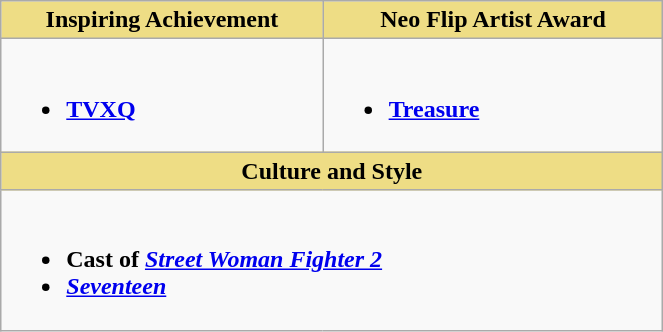<table class="wikitable" style="width:35%">
<tr>
<th scope="col" style="background-color:#EEDD85; width:17.5%">Inspiring Achievement</th>
<th scope="col" style="background-color:#EEDD85; width:17.5%">Neo Flip Artist Award</th>
</tr>
<tr>
<td style="vertical-align:top"><br><ul><li><strong><a href='#'>TVXQ</a></strong></li></ul></td>
<td style="vertical-align:top"><br><ul><li><strong><a href='#'>Treasure</a></strong></li></ul></td>
</tr>
<tr>
<th scope="col" colspan="2" style="background-color:#EEDD85">Culture and Style</th>
</tr>
<tr>
<td colspan="2"><br><ul><li><strong>Cast of <em><a href='#'>Street Woman Fighter 2</a><strong><em></li><li></strong><a href='#'>Seventeen</a><strong></li></ul></td>
</tr>
</table>
